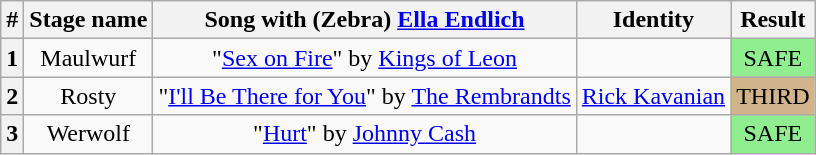<table class="wikitable plainrowheaders" style="text-align: center;">
<tr>
<th>#</th>
<th>Stage name</th>
<th>Song with (Zebra) <a href='#'>Ella Endlich</a></th>
<th>Identity</th>
<th>Result</th>
</tr>
<tr>
<th>1</th>
<td>Maulwurf</td>
<td>"<a href='#'>Sex on Fire</a>" by <a href='#'>Kings of Leon</a></td>
<td></td>
<td bgcolor=lightgreen>SAFE</td>
</tr>
<tr>
<th>2</th>
<td>Rosty</td>
<td>"<a href='#'>I'll Be There for You</a>" by <a href='#'>The Rembrandts</a></td>
<td><a href='#'>Rick Kavanian</a></td>
<td bgcolor=tan>THIRD</td>
</tr>
<tr>
<th>3</th>
<td>Werwolf</td>
<td>"<a href='#'>Hurt</a>" by <a href='#'>Johnny Cash</a></td>
<td></td>
<td bgcolor=lightgreen>SAFE</td>
</tr>
</table>
